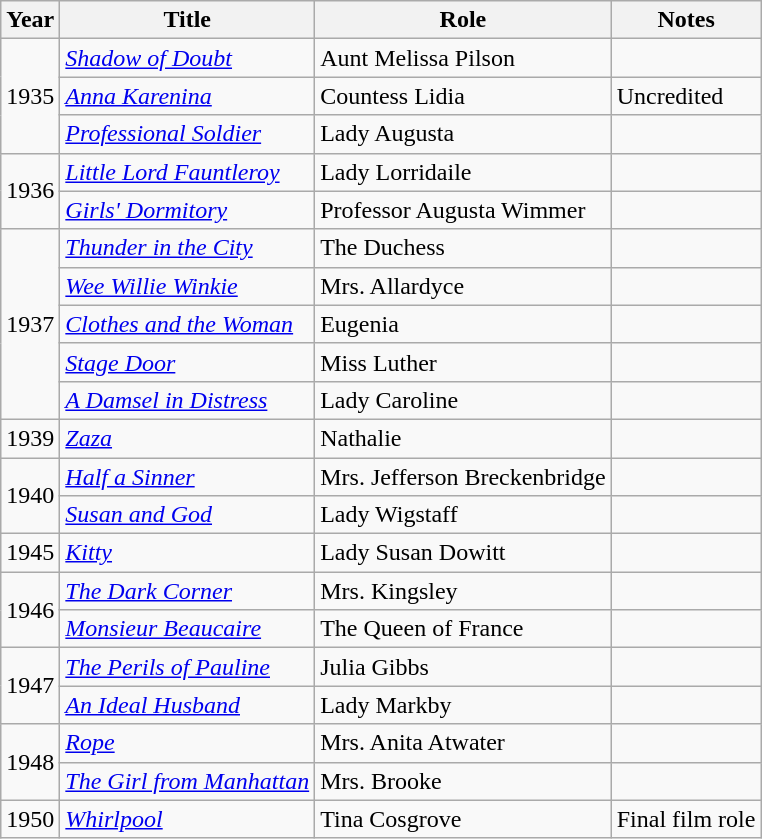<table class="wikitable sortable">
<tr>
<th>Year</th>
<th>Title</th>
<th>Role</th>
<th class="unsortable">Notes</th>
</tr>
<tr>
<td rowspan=3>1935</td>
<td><em><a href='#'>Shadow of Doubt</a></em></td>
<td>Aunt Melissa Pilson</td>
<td></td>
</tr>
<tr>
<td><em><a href='#'>Anna Karenina</a></em></td>
<td>Countess Lidia</td>
<td>Uncredited</td>
</tr>
<tr>
<td><em><a href='#'>Professional Soldier</a></em></td>
<td>Lady Augusta</td>
<td></td>
</tr>
<tr>
<td rowspan=2>1936</td>
<td><em><a href='#'>Little Lord Fauntleroy</a></em></td>
<td>Lady Lorridaile</td>
<td></td>
</tr>
<tr>
<td><em><a href='#'>Girls' Dormitory</a></em></td>
<td>Professor Augusta Wimmer</td>
<td></td>
</tr>
<tr>
<td rowspan=5>1937</td>
<td><em><a href='#'>Thunder in the City</a></em></td>
<td>The Duchess</td>
<td></td>
</tr>
<tr>
<td><em><a href='#'>Wee Willie Winkie</a></em></td>
<td>Mrs. Allardyce</td>
<td></td>
</tr>
<tr>
<td><em><a href='#'>Clothes and the Woman</a></em></td>
<td>Eugenia</td>
<td></td>
</tr>
<tr>
<td><em><a href='#'>Stage Door</a></em></td>
<td>Miss Luther</td>
<td></td>
</tr>
<tr>
<td><em><a href='#'>A Damsel in Distress</a></em></td>
<td>Lady Caroline</td>
<td></td>
</tr>
<tr>
<td>1939</td>
<td><em><a href='#'>Zaza</a></em></td>
<td>Nathalie</td>
<td></td>
</tr>
<tr>
<td rowspan=2>1940</td>
<td><em><a href='#'>Half a Sinner</a></em></td>
<td>Mrs. Jefferson Breckenbridge</td>
<td></td>
</tr>
<tr>
<td><em><a href='#'>Susan and God</a></em></td>
<td>Lady Wigstaff</td>
<td></td>
</tr>
<tr>
<td>1945</td>
<td><em><a href='#'>Kitty</a></em></td>
<td>Lady Susan Dowitt</td>
<td></td>
</tr>
<tr>
<td rowspan=2>1946</td>
<td><em><a href='#'>The Dark Corner</a></em></td>
<td>Mrs. Kingsley</td>
<td></td>
</tr>
<tr>
<td><em><a href='#'>Monsieur Beaucaire</a></em></td>
<td>The Queen of France</td>
<td></td>
</tr>
<tr>
<td rowspan=2>1947</td>
<td><em><a href='#'>The Perils of Pauline</a></em></td>
<td>Julia Gibbs</td>
<td></td>
</tr>
<tr>
<td><em><a href='#'>An Ideal Husband</a></em></td>
<td>Lady Markby</td>
<td></td>
</tr>
<tr>
<td rowspan=2>1948</td>
<td><em><a href='#'>Rope</a></em></td>
<td>Mrs. Anita Atwater</td>
<td></td>
</tr>
<tr>
<td><em><a href='#'>The Girl from Manhattan</a></em></td>
<td>Mrs. Brooke</td>
<td></td>
</tr>
<tr>
<td>1950</td>
<td><em><a href='#'>Whirlpool</a></em></td>
<td>Tina Cosgrove</td>
<td>Final film role</td>
</tr>
</table>
